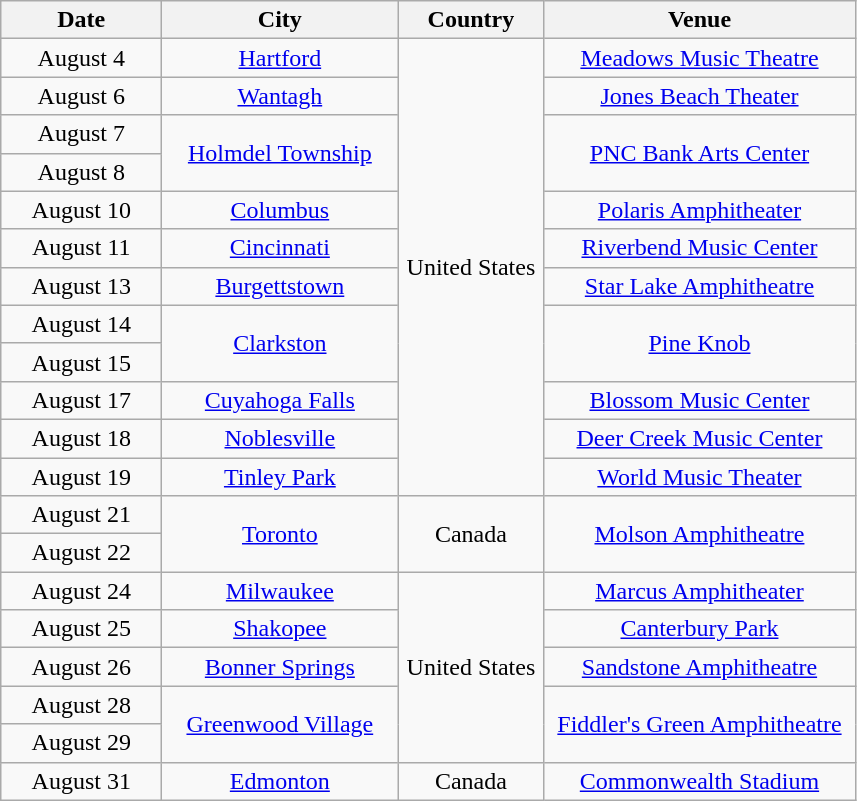<table class="wikitable" style="text-align:center;">
<tr>
<th style="width:100px;">Date</th>
<th style="width:150px;">City</th>
<th style="width:90px;">Country</th>
<th style="width:200px;">Venue</th>
</tr>
<tr>
<td>August 4</td>
<td><a href='#'>Hartford</a></td>
<td rowspan="12">United States</td>
<td><a href='#'>Meadows Music Theatre</a></td>
</tr>
<tr>
<td>August 6</td>
<td><a href='#'>Wantagh</a></td>
<td><a href='#'>Jones Beach Theater</a></td>
</tr>
<tr>
<td>August 7</td>
<td rowspan="2"><a href='#'>Holmdel Township</a></td>
<td rowspan="2"><a href='#'>PNC Bank Arts Center</a></td>
</tr>
<tr>
<td>August 8</td>
</tr>
<tr>
<td>August 10</td>
<td><a href='#'>Columbus</a></td>
<td><a href='#'>Polaris Amphitheater</a></td>
</tr>
<tr>
<td>August 11</td>
<td><a href='#'>Cincinnati</a></td>
<td><a href='#'>Riverbend Music Center</a></td>
</tr>
<tr>
<td>August 13</td>
<td><a href='#'>Burgettstown</a></td>
<td><a href='#'>Star Lake Amphitheatre</a></td>
</tr>
<tr>
<td>August 14</td>
<td rowspan="2"><a href='#'>Clarkston</a></td>
<td rowspan="2"><a href='#'>Pine Knob</a></td>
</tr>
<tr>
<td>August 15</td>
</tr>
<tr>
<td>August 17</td>
<td><a href='#'>Cuyahoga Falls</a></td>
<td><a href='#'>Blossom Music Center</a></td>
</tr>
<tr>
<td>August 18</td>
<td><a href='#'>Noblesville</a></td>
<td><a href='#'>Deer Creek Music Center</a></td>
</tr>
<tr>
<td>August 19</td>
<td><a href='#'>Tinley Park</a></td>
<td><a href='#'>World Music Theater</a></td>
</tr>
<tr>
<td>August 21</td>
<td rowspan="2"><a href='#'>Toronto</a></td>
<td rowspan="2">Canada</td>
<td rowspan="2"><a href='#'>Molson Amphitheatre</a></td>
</tr>
<tr>
<td>August 22</td>
</tr>
<tr>
<td>August 24</td>
<td><a href='#'>Milwaukee</a></td>
<td rowspan="5">United States</td>
<td><a href='#'>Marcus Amphitheater</a></td>
</tr>
<tr>
<td>August 25</td>
<td><a href='#'>Shakopee</a></td>
<td><a href='#'>Canterbury Park</a></td>
</tr>
<tr>
<td>August 26</td>
<td><a href='#'>Bonner Springs</a></td>
<td><a href='#'>Sandstone Amphitheatre</a></td>
</tr>
<tr>
<td>August 28</td>
<td rowspan="2"><a href='#'>Greenwood Village</a></td>
<td rowspan="2"><a href='#'>Fiddler's Green Amphitheatre</a></td>
</tr>
<tr>
<td>August 29</td>
</tr>
<tr>
<td>August 31</td>
<td><a href='#'>Edmonton</a></td>
<td>Canada</td>
<td><a href='#'>Commonwealth Stadium</a></td>
</tr>
</table>
